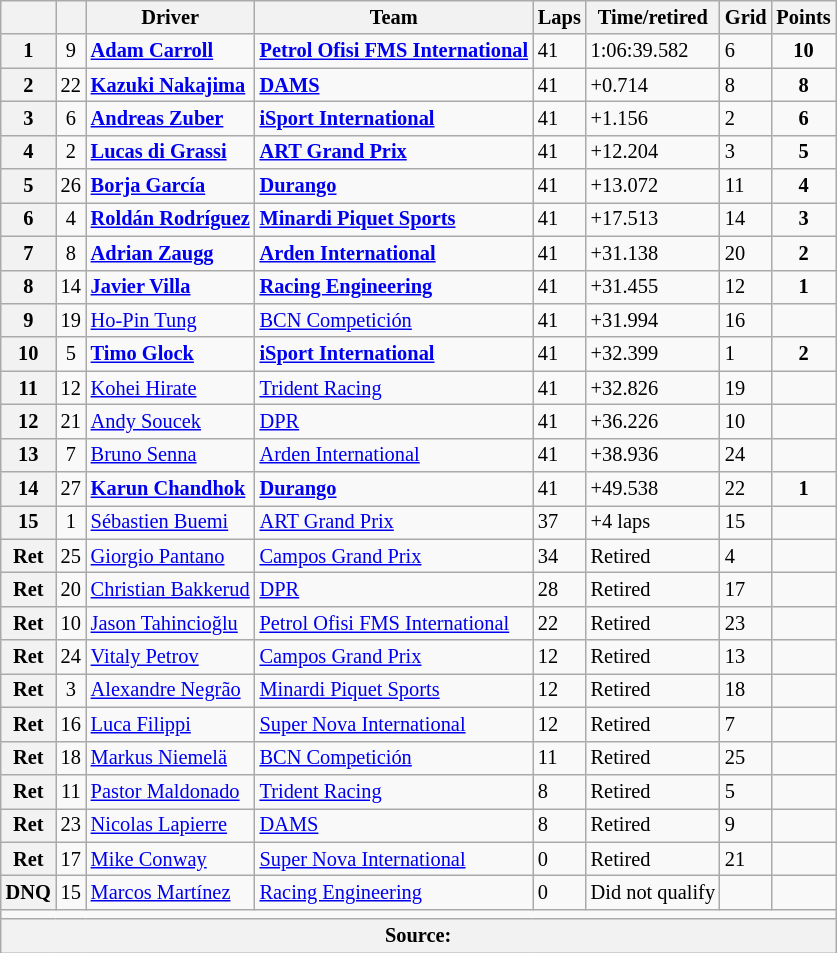<table class="wikitable" style="font-size:85%">
<tr>
<th></th>
<th></th>
<th>Driver</th>
<th>Team</th>
<th>Laps</th>
<th>Time/retired</th>
<th>Grid</th>
<th>Points</th>
</tr>
<tr>
<th>1</th>
<td align="center">9</td>
<td> <strong><a href='#'>Adam Carroll</a></strong></td>
<td><strong><a href='#'>Petrol Ofisi FMS International</a></strong></td>
<td>41</td>
<td>1:06:39.582</td>
<td>6</td>
<td align="center"><strong>10</strong></td>
</tr>
<tr>
<th>2</th>
<td align="center">22</td>
<td> <strong><a href='#'>Kazuki Nakajima</a></strong></td>
<td><strong><a href='#'>DAMS</a></strong></td>
<td>41</td>
<td>+0.714</td>
<td>8</td>
<td align="center"><strong>8</strong></td>
</tr>
<tr>
<th>3</th>
<td align="center">6</td>
<td> <strong><a href='#'>Andreas Zuber</a></strong></td>
<td><strong><a href='#'>iSport International</a></strong></td>
<td>41</td>
<td>+1.156</td>
<td>2</td>
<td align="center"><strong>6</strong></td>
</tr>
<tr>
<th>4</th>
<td align="center">2</td>
<td> <strong><a href='#'>Lucas di Grassi</a></strong></td>
<td><strong><a href='#'>ART Grand Prix</a></strong></td>
<td>41</td>
<td>+12.204</td>
<td>3</td>
<td align="center"><strong>5</strong></td>
</tr>
<tr>
<th>5</th>
<td align="center">26</td>
<td> <strong><a href='#'>Borja García</a></strong></td>
<td><strong><a href='#'>Durango</a></strong></td>
<td>41</td>
<td>+13.072</td>
<td>11</td>
<td align="center"><strong>4</strong></td>
</tr>
<tr>
<th>6</th>
<td align="center">4</td>
<td> <strong><a href='#'>Roldán Rodríguez</a></strong></td>
<td><strong><a href='#'>Minardi Piquet Sports</a></strong></td>
<td>41</td>
<td>+17.513</td>
<td>14</td>
<td align="center"><strong>3</strong></td>
</tr>
<tr>
<th>7</th>
<td align="center">8</td>
<td> <strong><a href='#'>Adrian Zaugg</a></strong></td>
<td><strong><a href='#'>Arden International</a></strong></td>
<td>41</td>
<td>+31.138</td>
<td>20</td>
<td align="center"><strong>2</strong></td>
</tr>
<tr>
<th>8</th>
<td align="center">14</td>
<td> <strong><a href='#'>Javier Villa</a></strong></td>
<td><strong><a href='#'>Racing Engineering</a></strong></td>
<td>41</td>
<td>+31.455</td>
<td>12</td>
<td align="center"><strong>1</strong></td>
</tr>
<tr>
<th>9</th>
<td align="center">19</td>
<td> <a href='#'>Ho-Pin Tung</a></td>
<td><a href='#'>BCN Competición</a></td>
<td>41</td>
<td>+31.994</td>
<td>16</td>
<td></td>
</tr>
<tr>
<th>10</th>
<td align="center">5</td>
<td> <strong><a href='#'>Timo Glock</a></strong></td>
<td><strong><a href='#'>iSport International</a></strong></td>
<td>41</td>
<td>+32.399</td>
<td>1</td>
<td align="center"><strong>2</strong></td>
</tr>
<tr>
<th>11</th>
<td align="center">12</td>
<td> <a href='#'>Kohei Hirate</a></td>
<td><a href='#'>Trident Racing</a></td>
<td>41</td>
<td>+32.826</td>
<td>19</td>
<td></td>
</tr>
<tr>
<th>12</th>
<td align="center">21</td>
<td> <a href='#'>Andy Soucek</a></td>
<td><a href='#'>DPR</a></td>
<td>41</td>
<td>+36.226</td>
<td>10</td>
<td></td>
</tr>
<tr>
<th>13</th>
<td align="center">7</td>
<td> <a href='#'>Bruno Senna</a></td>
<td><a href='#'>Arden International</a></td>
<td>41</td>
<td>+38.936</td>
<td>24</td>
<td></td>
</tr>
<tr>
<th>14</th>
<td align="center">27</td>
<td> <strong><a href='#'>Karun Chandhok</a></strong></td>
<td><strong><a href='#'>Durango</a></strong></td>
<td>41</td>
<td>+49.538</td>
<td>22</td>
<td align="center"><strong>1</strong></td>
</tr>
<tr>
<th>15</th>
<td align="center">1</td>
<td> <a href='#'>Sébastien Buemi</a></td>
<td><a href='#'>ART Grand Prix</a></td>
<td>37</td>
<td>+4 laps</td>
<td>15</td>
<td></td>
</tr>
<tr>
<th>Ret</th>
<td align="center">25</td>
<td> <a href='#'>Giorgio Pantano</a></td>
<td><a href='#'>Campos Grand Prix</a></td>
<td>34</td>
<td>Retired</td>
<td>4</td>
<td></td>
</tr>
<tr>
<th>Ret</th>
<td align="center">20</td>
<td> <a href='#'>Christian Bakkerud</a></td>
<td><a href='#'>DPR</a></td>
<td>28</td>
<td>Retired</td>
<td>17</td>
<td></td>
</tr>
<tr>
<th>Ret</th>
<td align="center">10</td>
<td> <a href='#'>Jason Tahincioğlu</a></td>
<td><a href='#'>Petrol Ofisi FMS International</a></td>
<td>22</td>
<td>Retired</td>
<td>23</td>
<td></td>
</tr>
<tr>
<th>Ret</th>
<td align="center">24</td>
<td> <a href='#'>Vitaly Petrov</a></td>
<td><a href='#'>Campos Grand Prix</a></td>
<td>12</td>
<td>Retired</td>
<td>13</td>
<td></td>
</tr>
<tr>
<th>Ret</th>
<td align="center">3</td>
<td> <a href='#'>Alexandre Negrão</a></td>
<td><a href='#'>Minardi Piquet Sports</a></td>
<td>12</td>
<td>Retired</td>
<td>18</td>
<td></td>
</tr>
<tr>
<th>Ret</th>
<td align="center">16</td>
<td> <a href='#'>Luca Filippi</a></td>
<td><a href='#'>Super Nova International</a></td>
<td>12</td>
<td>Retired</td>
<td>7</td>
<td></td>
</tr>
<tr>
<th>Ret</th>
<td align="center">18</td>
<td> <a href='#'>Markus Niemelä</a></td>
<td><a href='#'>BCN Competición</a></td>
<td>11</td>
<td>Retired</td>
<td>25</td>
<td></td>
</tr>
<tr>
<th>Ret</th>
<td align="center">11</td>
<td> <a href='#'>Pastor Maldonado</a></td>
<td><a href='#'>Trident Racing</a></td>
<td>8</td>
<td>Retired</td>
<td>5</td>
<td></td>
</tr>
<tr>
<th>Ret</th>
<td align="center">23</td>
<td> <a href='#'>Nicolas Lapierre</a></td>
<td><a href='#'>DAMS</a></td>
<td>8</td>
<td>Retired</td>
<td>9</td>
<td></td>
</tr>
<tr>
<th>Ret</th>
<td align="center">17</td>
<td> <a href='#'>Mike Conway</a></td>
<td><a href='#'>Super Nova International</a></td>
<td>0</td>
<td>Retired</td>
<td>21</td>
<td></td>
</tr>
<tr>
<th>DNQ</th>
<td align="center">15</td>
<td> <a href='#'>Marcos Martínez</a></td>
<td><a href='#'>Racing Engineering</a></td>
<td>0</td>
<td>Did not qualify</td>
<td></td>
<td></td>
</tr>
<tr>
<td colspan=8></td>
</tr>
<tr>
<th colspan=8>Source:</th>
</tr>
</table>
